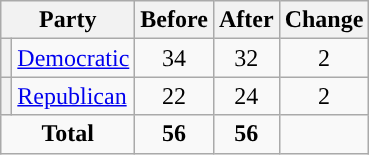<table class="wikitable" style="text-align:center;">
<tr>
<th colspan="2">Party</th>
<th>Before</th>
<th>After</th>
<th>Change</th>
</tr>
<tr>
<th style="background-color:"></th>
<td style="text-align:left;"><a href='#'>Democratic</a></td>
<td>34</td>
<td>32</td>
<td> 2</td>
</tr>
<tr>
<th style="background-color:"></th>
<td style="text-align:left;"><a href='#'>Republican</a></td>
<td>22</td>
<td>24</td>
<td> 2</td>
</tr>
<tr>
<td colspan="2"><strong>Total</strong></td>
<td><strong>56</strong></td>
<td><strong>56</strong></td>
<td></td>
</tr>
</table>
